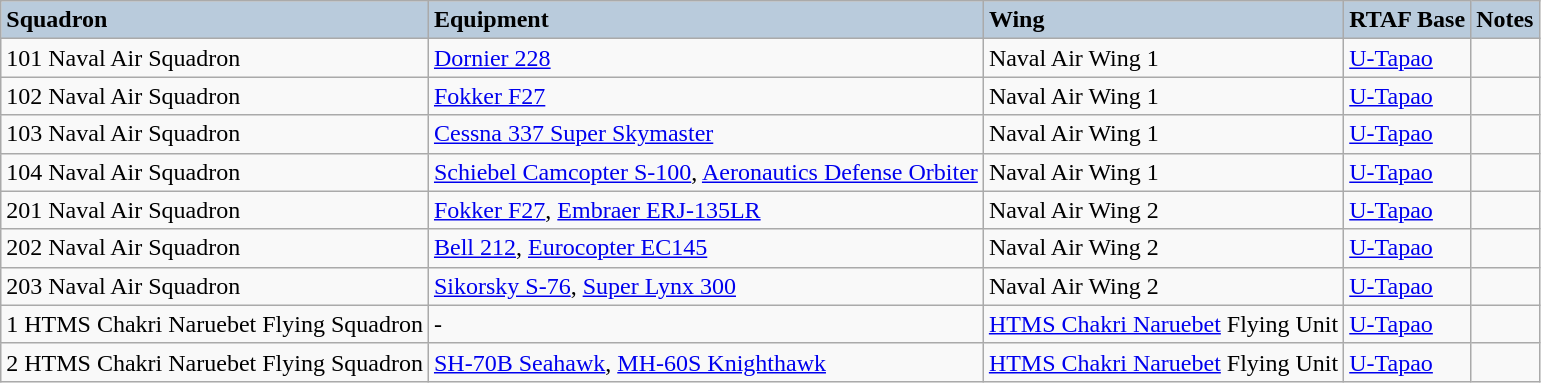<table class="wikitable">
<tr style="background:#b9cbdc;">
<td><strong>Squadron</strong></td>
<td><strong>Equipment</strong></td>
<td><strong>Wing</strong></td>
<td><strong>RTAF Base</strong></td>
<td><strong>Notes</strong></td>
</tr>
<tr>
<td>101 Naval Air Squadron</td>
<td><a href='#'>Dornier 228</a></td>
<td>Naval Air Wing 1</td>
<td><a href='#'>U-Tapao</a></td>
<td></td>
</tr>
<tr>
<td>102 Naval Air Squadron</td>
<td><a href='#'>Fokker F27</a></td>
<td>Naval Air Wing 1</td>
<td><a href='#'>U-Tapao</a></td>
<td></td>
</tr>
<tr>
<td>103 Naval Air Squadron</td>
<td><a href='#'>Cessna 337 Super Skymaster</a></td>
<td>Naval Air Wing 1</td>
<td><a href='#'>U-Tapao</a></td>
<td></td>
</tr>
<tr>
<td>104 Naval Air Squadron</td>
<td><a href='#'>Schiebel Camcopter S-100</a>, <a href='#'>Aeronautics Defense Orbiter</a></td>
<td>Naval Air Wing 1</td>
<td><a href='#'>U-Tapao</a></td>
<td></td>
</tr>
<tr>
<td>201 Naval Air Squadron</td>
<td><a href='#'>Fokker F27</a>, <a href='#'>Embraer ERJ-135LR</a></td>
<td>Naval Air Wing 2</td>
<td><a href='#'>U-Tapao</a></td>
<td></td>
</tr>
<tr>
<td>202 Naval Air Squadron</td>
<td><a href='#'>Bell 212</a>, <a href='#'>Eurocopter EC145</a></td>
<td>Naval Air Wing 2</td>
<td><a href='#'>U-Tapao</a></td>
<td></td>
</tr>
<tr>
<td>203 Naval Air Squadron</td>
<td><a href='#'>Sikorsky S-76</a>, <a href='#'>Super Lynx 300</a></td>
<td>Naval Air Wing 2</td>
<td><a href='#'>U-Tapao</a></td>
<td></td>
</tr>
<tr>
<td>1 HTMS Chakri Naruebet Flying Squadron</td>
<td>-</td>
<td><a href='#'>HTMS Chakri Naruebet</a> Flying Unit</td>
<td><a href='#'>U-Tapao</a></td>
<td></td>
</tr>
<tr>
<td>2 HTMS Chakri Naruebet Flying Squadron</td>
<td><a href='#'>SH-70B Seahawk</a>, <a href='#'>MH-60S Knighthawk</a></td>
<td><a href='#'>HTMS Chakri Naruebet</a> Flying Unit</td>
<td><a href='#'>U-Tapao</a></td>
<td></td>
</tr>
</table>
